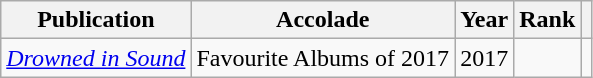<table class="sortable wikitable">
<tr>
<th>Publication</th>
<th>Accolade</th>
<th>Year</th>
<th>Rank</th>
<th class="unsortable"></th>
</tr>
<tr>
<td><em><a href='#'>Drowned in Sound</a></em></td>
<td>Favourite Albums of 2017</td>
<td>2017</td>
<td></td>
<td></td>
</tr>
</table>
